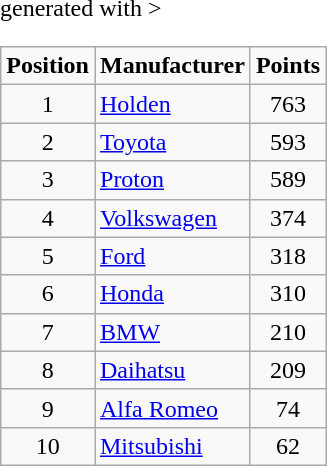<table class="wikitable" <hiddentext>generated with >
<tr style="font-weight:bold">
<td height="14" align="center">Position</td>
<td>Manufacturer</td>
<td align="center">Points</td>
</tr>
<tr>
<td height="14" align="center">1</td>
<td><a href='#'>Holden</a></td>
<td align="center">763</td>
</tr>
<tr>
<td height="14" align="center">2</td>
<td><a href='#'>Toyota</a></td>
<td align="center">593</td>
</tr>
<tr>
<td height="14" align="center">3</td>
<td><a href='#'>Proton</a></td>
<td align="center">589</td>
</tr>
<tr>
<td height="14" align="center">4</td>
<td><a href='#'>Volkswagen</a></td>
<td align="center">374</td>
</tr>
<tr>
<td height="14" align="center">5</td>
<td><a href='#'>Ford</a></td>
<td align="center">318</td>
</tr>
<tr>
<td height="14" align="center">6</td>
<td><a href='#'>Honda</a></td>
<td align="center">310</td>
</tr>
<tr>
<td height="14" align="center">7</td>
<td><a href='#'>BMW</a></td>
<td align="center">210</td>
</tr>
<tr>
<td height="14" align="center">8</td>
<td><a href='#'>Daihatsu</a></td>
<td align="center">209</td>
</tr>
<tr>
<td height="14" align="center">9</td>
<td><a href='#'>Alfa Romeo</a></td>
<td align="center">74</td>
</tr>
<tr>
<td height="14" align="center">10</td>
<td><a href='#'>Mitsubishi</a></td>
<td align="center">62</td>
</tr>
</table>
